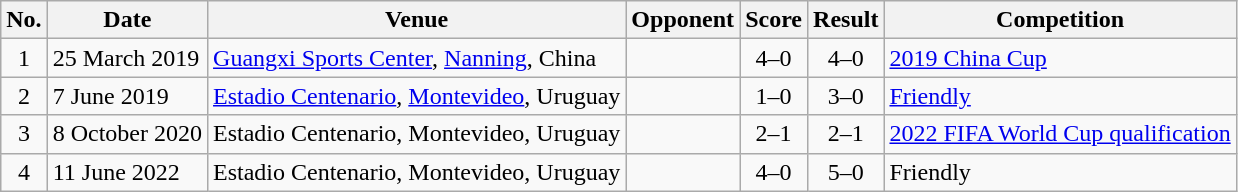<table class="wikitable sortable">
<tr>
<th scope="col">No.</th>
<th scope="col">Date</th>
<th scope="col">Venue</th>
<th scope="col">Opponent</th>
<th scope="col">Score</th>
<th scope="col">Result</th>
<th scope="col">Competition</th>
</tr>
<tr>
<td style="text-align:center">1</td>
<td>25 March 2019</td>
<td><a href='#'>Guangxi Sports Center</a>, <a href='#'>Nanning</a>, China</td>
<td></td>
<td style="text-align:center">4–0</td>
<td style="text-align:center">4–0</td>
<td><a href='#'>2019 China Cup</a></td>
</tr>
<tr>
<td style="text-align:center">2</td>
<td>7 June 2019</td>
<td><a href='#'>Estadio Centenario</a>, <a href='#'>Montevideo</a>, Uruguay</td>
<td></td>
<td style="text-align:center">1–0</td>
<td style="text-align:center">3–0</td>
<td><a href='#'>Friendly</a></td>
</tr>
<tr>
<td style="text-align:center">3</td>
<td>8 October 2020</td>
<td>Estadio Centenario, Montevideo, Uruguay</td>
<td></td>
<td style="text-align:center">2–1</td>
<td style="text-align:center">2–1</td>
<td><a href='#'>2022 FIFA World Cup qualification</a></td>
</tr>
<tr>
<td style="text-align:center">4</td>
<td>11 June 2022</td>
<td>Estadio Centenario, Montevideo, Uruguay</td>
<td></td>
<td style="text-align:center">4–0</td>
<td style="text-align:center">5–0</td>
<td>Friendly</td>
</tr>
</table>
